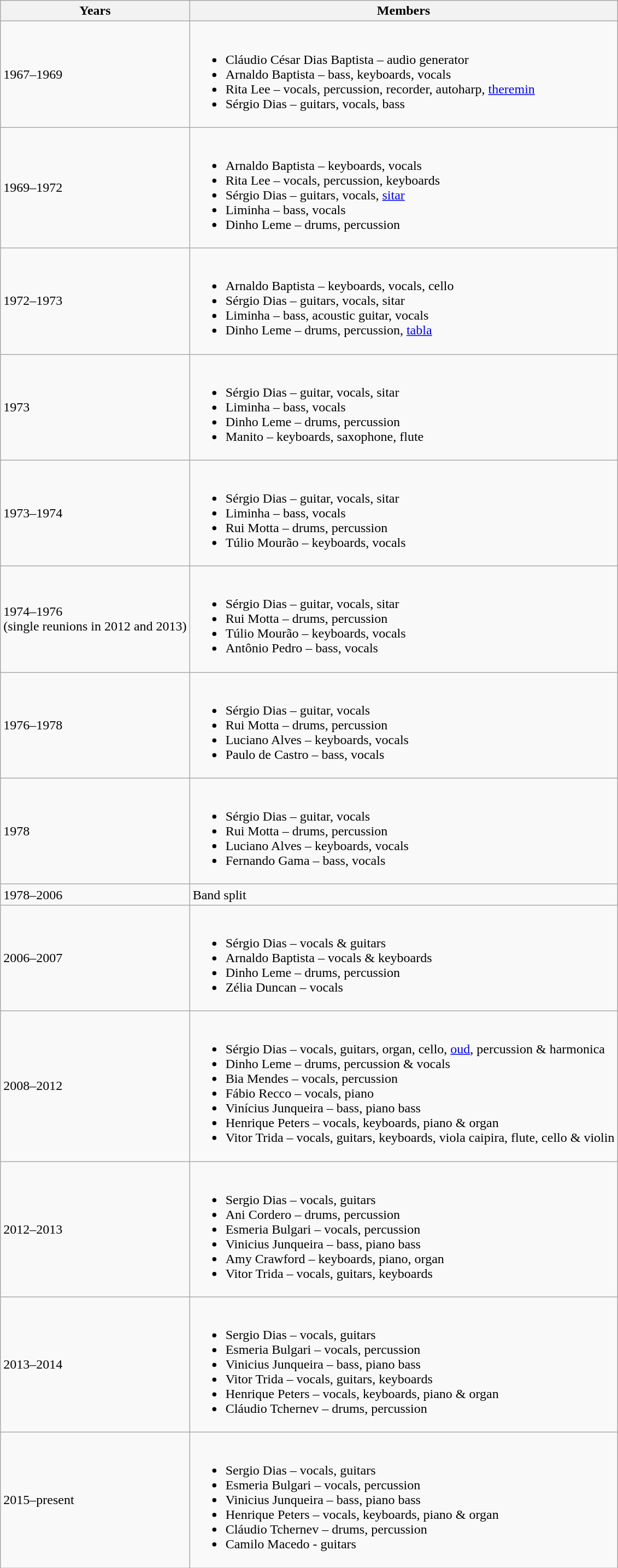<table class="wikitable">
<tr>
<th>Years</th>
<th>Members</th>
</tr>
<tr>
<td>1967–1969</td>
<td><br><ul><li>Cláudio César Dias Baptista – audio generator</li><li>Arnaldo Baptista – bass, keyboards, vocals</li><li>Rita Lee – vocals, percussion, recorder, autoharp, <a href='#'>theremin</a></li><li>Sérgio Dias – guitars, vocals, bass</li></ul></td>
</tr>
<tr>
<td>1969–1972</td>
<td><br><ul><li>Arnaldo Baptista – keyboards, vocals</li><li>Rita Lee – vocals, percussion, keyboards</li><li>Sérgio Dias – guitars, vocals, <a href='#'>sitar</a></li><li>Liminha – bass, vocals</li><li>Dinho Leme – drums, percussion</li></ul></td>
</tr>
<tr>
<td>1972–1973</td>
<td><br><ul><li>Arnaldo Baptista – keyboards, vocals, cello</li><li>Sérgio Dias – guitars, vocals, sitar</li><li>Liminha – bass, acoustic guitar, vocals</li><li>Dinho Leme – drums, percussion, <a href='#'>tabla</a></li></ul></td>
</tr>
<tr>
<td>1973</td>
<td><br><ul><li>Sérgio Dias – guitar, vocals, sitar</li><li>Liminha – bass, vocals</li><li>Dinho Leme – drums, percussion</li><li>Manito – keyboards, saxophone, flute</li></ul></td>
</tr>
<tr>
<td>1973–1974</td>
<td><br><ul><li>Sérgio Dias – guitar, vocals, sitar</li><li>Liminha – bass, vocals</li><li>Rui Motta – drums, percussion</li><li>Túlio Mourão – keyboards, vocals</li></ul></td>
</tr>
<tr>
<td>1974–1976<br>(single reunions in 2012 and 2013)</td>
<td><br><ul><li>Sérgio Dias – guitar, vocals, sitar</li><li>Rui Motta – drums, percussion</li><li>Túlio Mourão – keyboards, vocals</li><li>Antônio Pedro – bass, vocals</li></ul></td>
</tr>
<tr>
<td>1976–1978</td>
<td><br><ul><li>Sérgio Dias – guitar, vocals</li><li>Rui Motta – drums, percussion</li><li>Luciano Alves – keyboards, vocals</li><li>Paulo de Castro – bass, vocals</li></ul></td>
</tr>
<tr>
<td>1978</td>
<td><br><ul><li>Sérgio Dias – guitar, vocals</li><li>Rui Motta – drums, percussion</li><li>Luciano Alves – keyboards, vocals</li><li>Fernando Gama – bass, vocals</li></ul></td>
</tr>
<tr>
<td>1978–2006</td>
<td>Band split</td>
</tr>
<tr>
<td>2006–2007</td>
<td><br><ul><li>Sérgio Dias – vocals & guitars</li><li>Arnaldo Baptista – vocals & keyboards</li><li>Dinho Leme – drums, percussion</li><li>Zélia Duncan – vocals</li></ul></td>
</tr>
<tr>
<td>2008–2012</td>
<td><br><ul><li>Sérgio Dias – vocals, guitars, organ, cello, <a href='#'>oud</a>, percussion & harmonica</li><li>Dinho Leme – drums, percussion & vocals</li><li>Bia Mendes – vocals, percussion</li><li>Fábio Recco – vocals, piano</li><li>Vinícius Junqueira – bass, piano bass</li><li>Henrique Peters – vocals, keyboards, piano & organ</li><li>Vitor Trida – vocals, guitars, keyboards, viola caipira, flute, cello & violin</li></ul></td>
</tr>
<tr>
<td>2012–2013</td>
<td><br><ul><li>Sergio Dias – vocals, guitars</li><li>Ani Cordero – drums, percussion</li><li>Esmeria Bulgari – vocals, percussion</li><li>Vinicius Junqueira – bass, piano bass</li><li>Amy Crawford – keyboards, piano, organ</li><li>Vitor Trida – vocals, guitars, keyboards</li></ul></td>
</tr>
<tr>
<td>2013–2014</td>
<td><br><ul><li>Sergio Dias – vocals, guitars</li><li>Esmeria Bulgari – vocals, percussion</li><li>Vinicius Junqueira – bass, piano bass</li><li>Vitor Trida – vocals, guitars, keyboards</li><li>Henrique Peters – vocals, keyboards, piano & organ</li><li>Cláudio Tchernev – drums, percussion</li></ul></td>
</tr>
<tr>
<td>2015–present</td>
<td><br><ul><li>Sergio Dias – vocals, guitars</li><li>Esmeria Bulgari – vocals, percussion</li><li>Vinicius Junqueira – bass, piano bass</li><li>Henrique Peters – vocals, keyboards, piano & organ</li><li>Cláudio Tchernev – drums, percussion</li><li>Camilo Macedo - guitars</li></ul></td>
</tr>
</table>
